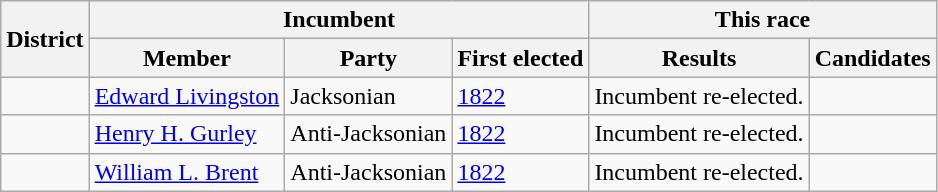<table class=wikitable>
<tr>
<th rowspan=2>District</th>
<th colspan=3>Incumbent</th>
<th colspan=2>This race</th>
</tr>
<tr>
<th>Member</th>
<th>Party</th>
<th>First elected</th>
<th>Results</th>
<th>Candidates</th>
</tr>
<tr>
<td></td>
<td><a href='#'>Edward Livingston</a></td>
<td>Jacksonian</td>
<td><a href='#'>1822</a></td>
<td>Incumbent re-elected.</td>
<td nowrap></td>
</tr>
<tr>
<td></td>
<td><a href='#'>Henry H. Gurley</a></td>
<td>Anti-Jacksonian</td>
<td><a href='#'>1822</a></td>
<td>Incumbent re-elected.</td>
<td nowrap></td>
</tr>
<tr>
<td></td>
<td><a href='#'>William L. Brent</a></td>
<td>Anti-Jacksonian</td>
<td><a href='#'>1822</a></td>
<td>Incumbent re-elected.</td>
<td nowrap></td>
</tr>
</table>
